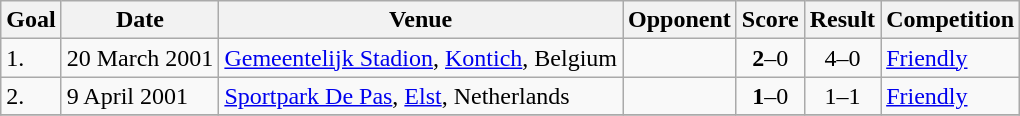<table class="wikitable">
<tr>
<th>Goal</th>
<th>Date</th>
<th>Venue</th>
<th>Opponent</th>
<th>Score</th>
<th>Result</th>
<th>Competition</th>
</tr>
<tr>
<td>1.</td>
<td>20 March 2001</td>
<td><a href='#'>Gemeentelijk Stadion</a>, <a href='#'>Kontich</a>, Belgium</td>
<td></td>
<td align=center><strong>2</strong>–0</td>
<td align=center>4–0</td>
<td><a href='#'>Friendly</a></td>
</tr>
<tr>
<td>2.</td>
<td>9 April 2001</td>
<td><a href='#'>Sportpark De Pas</a>, <a href='#'>Elst</a>, Netherlands</td>
<td></td>
<td align=center><strong>1</strong>–0</td>
<td align=center>1–1</td>
<td><a href='#'>Friendly</a></td>
</tr>
<tr>
</tr>
</table>
